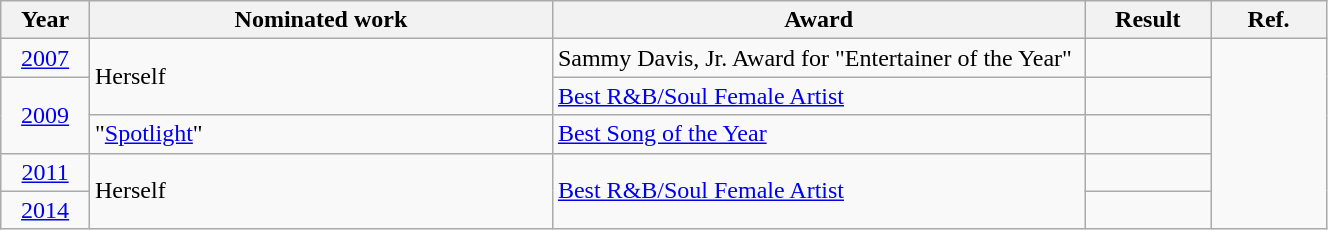<table class="wikitable" style="width:70%;">
<tr>
<th style="width:3%;">Year</th>
<th style="width:20%;">Nominated work</th>
<th style="width:23%;">Award</th>
<th style="width:5%;">Result</th>
<th style="width:5%;">Ref.</th>
</tr>
<tr>
<td align="center"><a href='#'>2007</a></td>
<td rowspan="2">Herself</td>
<td>Sammy Davis, Jr. Award for "Entertainer of the Year"</td>
<td></td>
<td rowspan="5" align="center"></td>
</tr>
<tr>
<td rowspan="2" align="center"><a href='#'>2009</a></td>
<td><a href='#'>Best R&B/Soul Female Artist</a></td>
<td></td>
</tr>
<tr>
<td>"<a href='#'>Spotlight</a>"</td>
<td><a href='#'>Best Song of the Year</a></td>
<td></td>
</tr>
<tr>
<td align="center"><a href='#'>2011</a></td>
<td rowspan="2">Herself</td>
<td rowspan="2"><a href='#'>Best R&B/Soul Female Artist</a></td>
<td></td>
</tr>
<tr>
<td align="center"><a href='#'>2014</a></td>
<td></td>
</tr>
</table>
